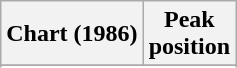<table class="wikitable sortable">
<tr>
<th>Chart (1986)</th>
<th>Peak<br>position</th>
</tr>
<tr>
</tr>
<tr>
</tr>
</table>
